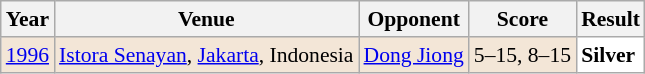<table class="sortable wikitable" style="font-size: 90%;">
<tr>
<th>Year</th>
<th>Venue</th>
<th>Opponent</th>
<th>Score</th>
<th>Result</th>
</tr>
<tr style="background:#F3E6D7">
<td align="center"><a href='#'>1996</a></td>
<td align="left"><a href='#'>Istora Senayan</a>, <a href='#'>Jakarta</a>, Indonesia</td>
<td align="left"> <a href='#'>Dong Jiong</a></td>
<td align="left">5–15, 8–15</td>
<td style="text-align:left; background:white"> <strong>Silver</strong></td>
</tr>
</table>
